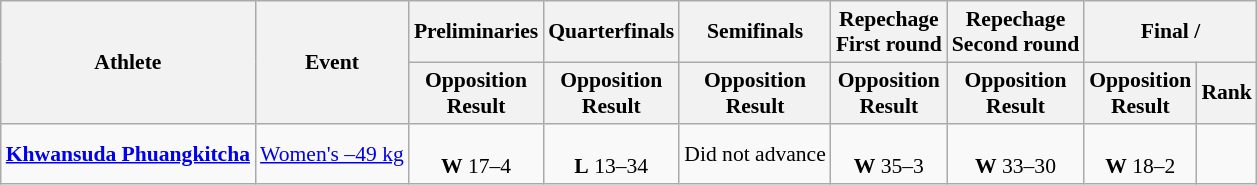<table class="wikitable" style="font-size:90%">
<tr>
<th rowspan="2">Athlete</th>
<th rowspan="2">Event</th>
<th>Preliminaries</th>
<th>Quarterfinals</th>
<th>Semifinals</th>
<th>Repechage<br>First round</th>
<th>Repechage<br>Second round</th>
<th colspan="2">Final / </th>
</tr>
<tr>
<th>Opposition<br>Result</th>
<th>Opposition<br>Result</th>
<th>Opposition<br>Result</th>
<th>Opposition<br>Result</th>
<th>Opposition<br>Result</th>
<th>Opposition<br>Result</th>
<th>Rank</th>
</tr>
<tr align=center>
<td align=left><strong><a href='#'>Khwansuda Phuangkitcha</a></strong></td>
<td align=left><a href='#'>Women's –49 kg</a></td>
<td><br> <strong>W</strong> 17–4</td>
<td><br> <strong>L</strong> 13–34</td>
<td>Did not advance</td>
<td><br> <strong>W</strong> 35–3</td>
<td><br> <strong>W</strong> 33–30</td>
<td><br> <strong>W</strong> 18–2</td>
<td></td>
</tr>
</table>
